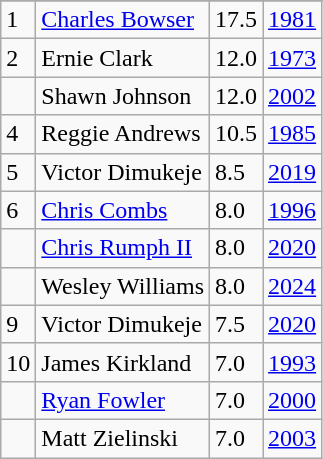<table class="wikitable">
<tr>
</tr>
<tr>
<td>1</td>
<td><a href='#'>Charles Bowser</a></td>
<td>17.5</td>
<td><a href='#'>1981</a></td>
</tr>
<tr>
<td>2</td>
<td>Ernie Clark</td>
<td>12.0</td>
<td><a href='#'>1973</a></td>
</tr>
<tr>
<td></td>
<td>Shawn Johnson</td>
<td>12.0</td>
<td><a href='#'>2002</a></td>
</tr>
<tr>
<td>4</td>
<td>Reggie Andrews</td>
<td>10.5</td>
<td><a href='#'>1985</a></td>
</tr>
<tr>
<td>5</td>
<td>Victor Dimukeje</td>
<td>8.5</td>
<td><a href='#'>2019</a></td>
</tr>
<tr>
<td>6</td>
<td><a href='#'>Chris Combs</a></td>
<td>8.0</td>
<td><a href='#'>1996</a></td>
</tr>
<tr>
<td></td>
<td><a href='#'>Chris Rumph II</a></td>
<td>8.0</td>
<td><a href='#'>2020</a></td>
</tr>
<tr>
<td></td>
<td>Wesley Williams</td>
<td>8.0</td>
<td><a href='#'>2024</a></td>
</tr>
<tr>
<td>9</td>
<td>Victor Dimukeje</td>
<td>7.5</td>
<td><a href='#'>2020</a></td>
</tr>
<tr>
<td>10</td>
<td>James Kirkland</td>
<td>7.0</td>
<td><a href='#'>1993</a></td>
</tr>
<tr>
<td></td>
<td><a href='#'>Ryan Fowler</a></td>
<td>7.0</td>
<td><a href='#'>2000</a></td>
</tr>
<tr>
<td></td>
<td>Matt Zielinski</td>
<td>7.0</td>
<td><a href='#'>2003</a></td>
</tr>
</table>
